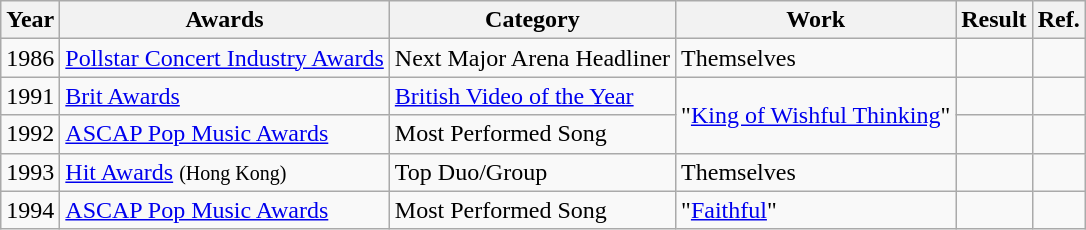<table class=wikitable>
<tr>
<th>Year</th>
<th>Awards</th>
<th>Category</th>
<th>Work</th>
<th>Result</th>
<th>Ref.</th>
</tr>
<tr>
<td>1986</td>
<td><a href='#'>Pollstar Concert Industry Awards</a></td>
<td>Next Major Arena Headliner</td>
<td>Themselves</td>
<td></td>
<td></td>
</tr>
<tr>
<td>1991</td>
<td><a href='#'>Brit Awards</a></td>
<td><a href='#'>British Video of the Year</a></td>
<td rowspan=2>"<a href='#'>King of Wishful Thinking</a>"</td>
<td></td>
<td></td>
</tr>
<tr>
<td>1992</td>
<td><a href='#'>ASCAP Pop Music Awards</a></td>
<td>Most Performed Song</td>
<td></td>
<td></td>
</tr>
<tr>
<td>1993</td>
<td><a href='#'>Hit Awards</a> <small>(Hong Kong)</small></td>
<td>Top Duo/Group</td>
<td>Themselves</td>
<td></td>
<td></td>
</tr>
<tr>
<td>1994</td>
<td><a href='#'>ASCAP Pop Music Awards</a></td>
<td>Most Performed Song</td>
<td>"<a href='#'>Faithful</a>"</td>
<td></td>
<td></td>
</tr>
</table>
